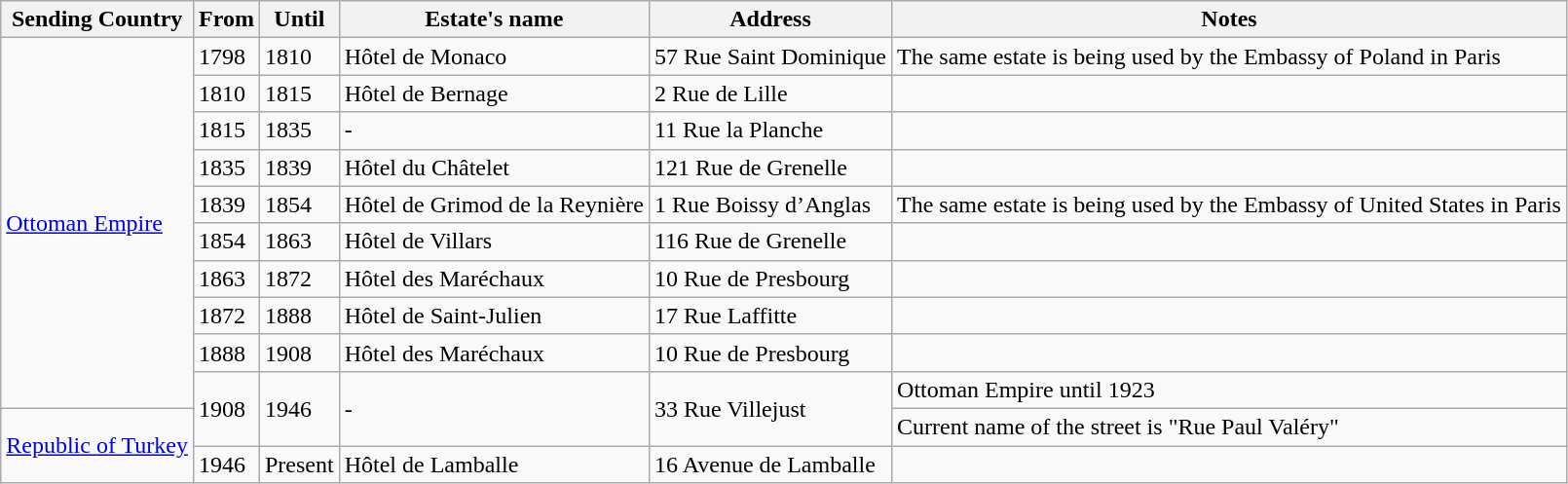<table class="wikitable mw-collapsible">
<tr>
<th>Sending Country</th>
<th>From</th>
<th>Until</th>
<th>Estate's name</th>
<th>Address</th>
<th>Notes</th>
</tr>
<tr>
<td rowspan="11"><a href='#'>Ottoman Empire</a></td>
<td>1798</td>
<td>1810</td>
<td>Hôtel de Monaco</td>
<td>57 Rue Saint Dominique</td>
<td>The same estate is being used by the Embassy of Poland in Paris</td>
</tr>
<tr>
<td>1810</td>
<td>1815</td>
<td>Hôtel de Bernage</td>
<td>2 Rue de Lille</td>
<td></td>
</tr>
<tr>
<td>1815</td>
<td>1835</td>
<td>-</td>
<td>11 Rue la Planche</td>
<td></td>
</tr>
<tr>
<td>1835</td>
<td>1839</td>
<td>Hôtel du Châtelet</td>
<td>121 Rue de Grenelle</td>
<td></td>
</tr>
<tr>
<td>1839</td>
<td>1854</td>
<td>Hôtel de Grimod de la Reynière</td>
<td>1 Rue Boissy d’Anglas</td>
<td>The same estate is being used by the Embassy of United States in Paris</td>
</tr>
<tr>
<td>1854</td>
<td>1863</td>
<td>Hôtel de Villars</td>
<td>116 Rue de Grenelle</td>
<td></td>
</tr>
<tr>
<td>1863</td>
<td>1872</td>
<td>Hôtel des Maréchaux</td>
<td>10 Rue de Presbourg</td>
<td></td>
</tr>
<tr>
<td>1872</td>
<td>1888</td>
<td>Hôtel de Saint-Julien</td>
<td>17 Rue Laffitte</td>
<td></td>
</tr>
<tr>
<td>1888</td>
<td>1908</td>
<td>Hôtel des Maréchaux</td>
<td>10 Rue de Presbourg</td>
<td></td>
</tr>
<tr>
<td rowspan="3">1908</td>
<td rowspan="3">1946</td>
<td rowspan="3">-</td>
<td rowspan="3">33 Rue Villejust</td>
<td>Ottoman Empire until 1923</td>
</tr>
<tr>
<td rowspan="2">Current name of the street is "Rue Paul Valéry"</td>
</tr>
<tr>
<td rowspan="2"><a href='#'>Republic of Turkey</a></td>
</tr>
<tr>
<td>1946</td>
<td>Present</td>
<td>Hôtel de Lamballe</td>
<td>16 Avenue de Lamballe</td>
<td></td>
</tr>
</table>
